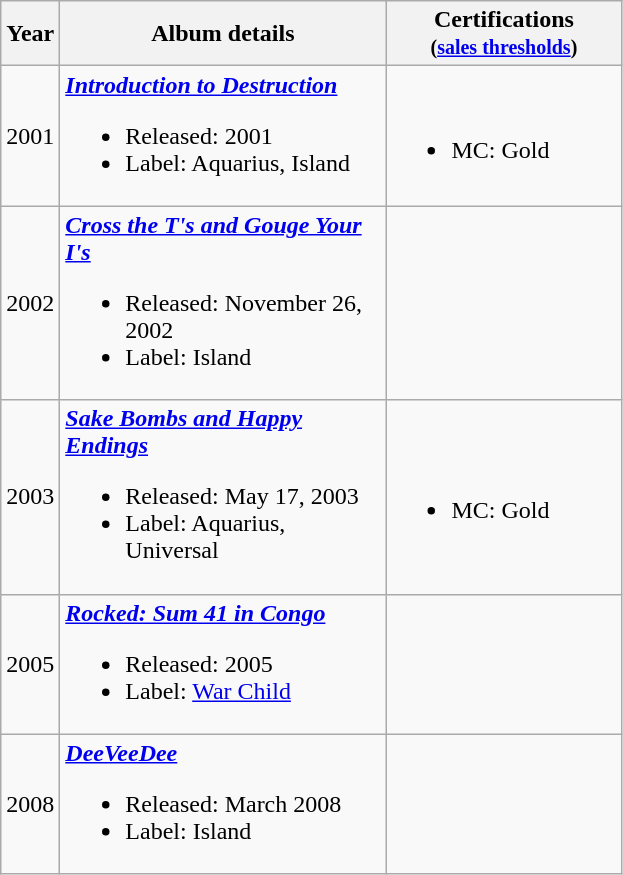<table class="wikitable">
<tr>
<th>Year</th>
<th style="width:210px;">Album details</th>
<th style="width:150px;">Certifications<br><small>(<a href='#'>sales thresholds</a>)</small></th>
</tr>
<tr>
<td>2001</td>
<td><strong><em><a href='#'>Introduction to Destruction</a></em></strong><br><ul><li>Released: 2001</li><li>Label: Aquarius, Island</li></ul></td>
<td><br><ul><li>MC: Gold</li></ul></td>
</tr>
<tr>
<td>2002</td>
<td><strong><em><a href='#'>Cross the T's and Gouge Your I's</a></em></strong><br><ul><li>Released: November 26, 2002</li><li>Label: Island</li></ul></td>
<td></td>
</tr>
<tr>
<td>2003</td>
<td><strong><em><a href='#'>Sake Bombs and Happy Endings</a></em></strong><br><ul><li>Released: May 17, 2003</li><li>Label: Aquarius, Universal</li></ul></td>
<td><br><ul><li>MC: Gold</li></ul></td>
</tr>
<tr>
<td>2005</td>
<td><strong><em><a href='#'>Rocked: Sum 41 in Congo</a></em></strong><br><ul><li>Released: 2005</li><li>Label: <a href='#'>War Child</a></li></ul></td>
<td></td>
</tr>
<tr>
<td>2008</td>
<td><strong><em><a href='#'>DeeVeeDee</a></em></strong><br><ul><li>Released: March 2008</li><li>Label: Island</li></ul></td>
<td></td>
</tr>
</table>
